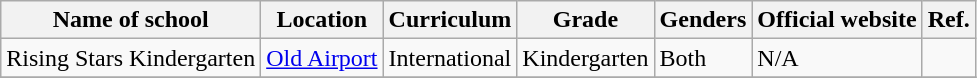<table class="wikitable">
<tr>
<th>Name of school</th>
<th>Location</th>
<th>Curriculum</th>
<th>Grade</th>
<th>Genders</th>
<th>Official website</th>
<th>Ref.</th>
</tr>
<tr>
<td>Rising Stars Kindergarten</td>
<td><a href='#'>Old Airport</a></td>
<td>International</td>
<td>Kindergarten</td>
<td>Both</td>
<td>N/A</td>
<td></td>
</tr>
<tr>
</tr>
</table>
